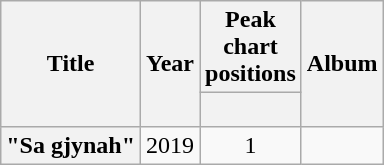<table class="wikitable plainrowheaders" style="text-align:center;">
<tr>
<th scope="col" rowspan="2">Title</th>
<th scope="col" rowspan="2">Year</th>
<th scope="col" colspan="1">Peak<br>chart<br>positions</th>
<th scope="col" rowspan="2">Album</th>
</tr>
<tr>
<th scope=col style="width:3em; font-size:85%;"><a href='#'></a><br></th>
</tr>
<tr>
<th scope="row">"Sa gjynah"<br></th>
<td>2019</td>
<td>1</td>
<td></td>
</tr>
</table>
